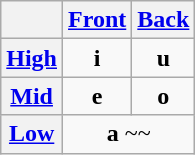<table class="wikitable" style="text-align: center;">
<tr>
<th></th>
<th><a href='#'>Front</a></th>
<th><a href='#'>Back</a></th>
</tr>
<tr>
<th><a href='#'>High</a></th>
<td><strong>i</strong> </td>
<td><strong>u</strong> </td>
</tr>
<tr>
<th><a href='#'>Mid</a></th>
<td><strong>e</strong> </td>
<td><strong>o</strong> </td>
</tr>
<tr>
<th><a href='#'>Low</a></th>
<td colspan="2"><strong>a</strong> ~~</td>
</tr>
</table>
